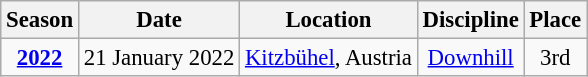<table class="wikitable" style="text-align:center; font-size:95%;">
<tr>
<th>Season</th>
<th>Date</th>
<th>Location</th>
<th>Discipline</th>
<th>Place</th>
</tr>
<tr>
<td rowspan=1><strong><a href='#'>2022</a></strong></td>
<td align=right>21 January 2022</td>
<td align=left> <a href='#'>Kitzbühel</a>, Austria</td>
<td><a href='#'>Downhill</a></td>
<td>3rd</td>
</tr>
</table>
